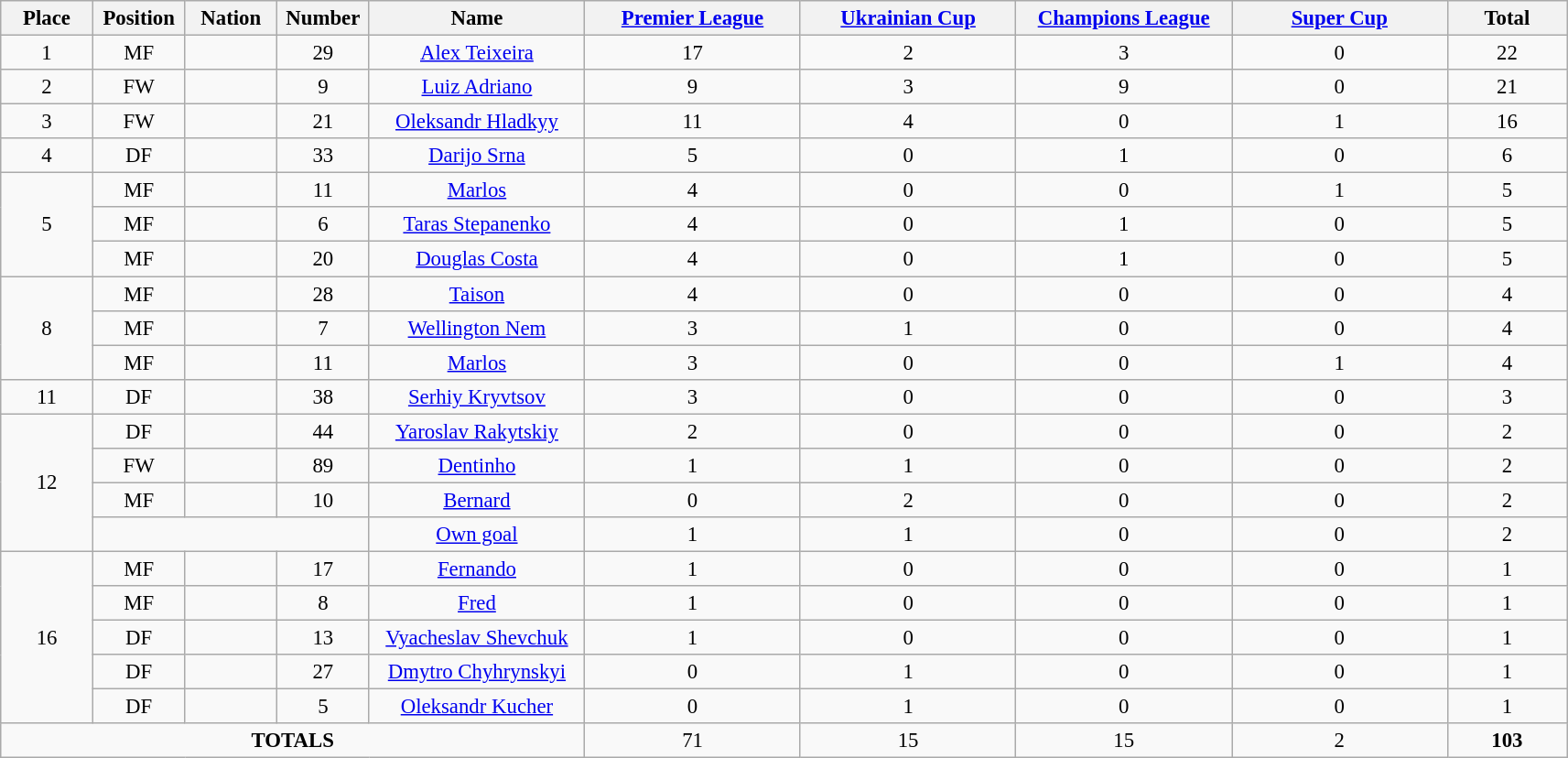<table class="wikitable" style="font-size: 95%; text-align: center;">
<tr>
<th width=60>Place</th>
<th width=60>Position</th>
<th width=60>Nation</th>
<th width=60>Number</th>
<th width=150>Name</th>
<th width=150><a href='#'>Premier League</a></th>
<th width=150><a href='#'>Ukrainian Cup</a></th>
<th width=150><a href='#'>Champions League</a></th>
<th width=150><a href='#'>Super Cup</a></th>
<th width=80>Total</th>
</tr>
<tr>
<td>1</td>
<td>MF</td>
<td></td>
<td>29</td>
<td><a href='#'>Alex Teixeira</a></td>
<td>17</td>
<td>2</td>
<td>3</td>
<td>0</td>
<td>22</td>
</tr>
<tr>
<td>2</td>
<td>FW</td>
<td></td>
<td>9</td>
<td><a href='#'>Luiz Adriano</a></td>
<td>9</td>
<td>3</td>
<td>9</td>
<td>0</td>
<td>21</td>
</tr>
<tr>
<td>3</td>
<td>FW</td>
<td></td>
<td>21</td>
<td><a href='#'>Oleksandr Hladkyy</a></td>
<td>11</td>
<td>4</td>
<td>0</td>
<td>1</td>
<td>16</td>
</tr>
<tr>
<td>4</td>
<td>DF</td>
<td></td>
<td>33</td>
<td><a href='#'>Darijo Srna</a></td>
<td>5</td>
<td>0</td>
<td>1</td>
<td>0</td>
<td>6</td>
</tr>
<tr>
<td rowspan="3">5</td>
<td>MF</td>
<td></td>
<td>11</td>
<td><a href='#'>Marlos</a></td>
<td>4</td>
<td>0</td>
<td>0</td>
<td>1</td>
<td>5</td>
</tr>
<tr>
<td>MF</td>
<td></td>
<td>6</td>
<td><a href='#'>Taras Stepanenko</a></td>
<td>4</td>
<td>0</td>
<td>1</td>
<td>0</td>
<td>5</td>
</tr>
<tr>
<td>MF</td>
<td></td>
<td>20</td>
<td><a href='#'>Douglas Costa</a></td>
<td>4</td>
<td>0</td>
<td>1</td>
<td>0</td>
<td>5</td>
</tr>
<tr>
<td rowspan="3">8</td>
<td>MF</td>
<td></td>
<td>28</td>
<td><a href='#'>Taison</a></td>
<td>4</td>
<td>0</td>
<td>0</td>
<td>0</td>
<td>4</td>
</tr>
<tr>
<td>MF</td>
<td></td>
<td>7</td>
<td><a href='#'>Wellington Nem</a></td>
<td>3</td>
<td>1</td>
<td>0</td>
<td>0</td>
<td>4</td>
</tr>
<tr>
<td>MF</td>
<td></td>
<td>11</td>
<td><a href='#'>Marlos</a></td>
<td>3</td>
<td>0</td>
<td>0</td>
<td>1</td>
<td>4</td>
</tr>
<tr>
<td rowspan="1">11</td>
<td>DF</td>
<td></td>
<td>38</td>
<td><a href='#'>Serhiy Kryvtsov</a></td>
<td>3</td>
<td>0</td>
<td>0</td>
<td>0</td>
<td>3</td>
</tr>
<tr>
<td rowspan="4">12</td>
<td>DF</td>
<td></td>
<td>44</td>
<td><a href='#'>Yaroslav Rakytskiy</a></td>
<td>2</td>
<td>0</td>
<td>0</td>
<td>0</td>
<td>2</td>
</tr>
<tr>
<td>FW</td>
<td></td>
<td>89</td>
<td><a href='#'>Dentinho</a></td>
<td>1</td>
<td>1</td>
<td>0</td>
<td>0</td>
<td>2</td>
</tr>
<tr>
<td>MF</td>
<td></td>
<td>10</td>
<td><a href='#'>Bernard</a></td>
<td>0</td>
<td>2</td>
<td>0</td>
<td>0</td>
<td>2</td>
</tr>
<tr>
<td colspan="3"></td>
<td><a href='#'>Own goal</a></td>
<td>1</td>
<td>1</td>
<td>0</td>
<td>0</td>
<td>2</td>
</tr>
<tr>
<td rowspan="5">16</td>
<td>MF</td>
<td></td>
<td>17</td>
<td><a href='#'>Fernando</a></td>
<td>1</td>
<td>0</td>
<td>0</td>
<td>0</td>
<td>1</td>
</tr>
<tr>
<td>MF</td>
<td></td>
<td>8</td>
<td><a href='#'>Fred</a></td>
<td>1</td>
<td>0</td>
<td>0</td>
<td>0</td>
<td>1</td>
</tr>
<tr>
<td>DF</td>
<td></td>
<td>13</td>
<td><a href='#'>Vyacheslav Shevchuk</a></td>
<td>1</td>
<td>0</td>
<td>0</td>
<td>0</td>
<td>1</td>
</tr>
<tr>
<td>DF</td>
<td></td>
<td>27</td>
<td><a href='#'>Dmytro Chyhrynskyi</a></td>
<td>0</td>
<td>1</td>
<td>0</td>
<td>0</td>
<td>1</td>
</tr>
<tr>
<td>DF</td>
<td></td>
<td>5</td>
<td><a href='#'>Oleksandr Kucher</a></td>
<td>0</td>
<td>1</td>
<td>0</td>
<td>0</td>
<td>1</td>
</tr>
<tr>
<td colspan="5"><strong>TOTALS</strong></td>
<td>71</td>
<td>15</td>
<td>15</td>
<td>2</td>
<td><strong>103</strong></td>
</tr>
</table>
